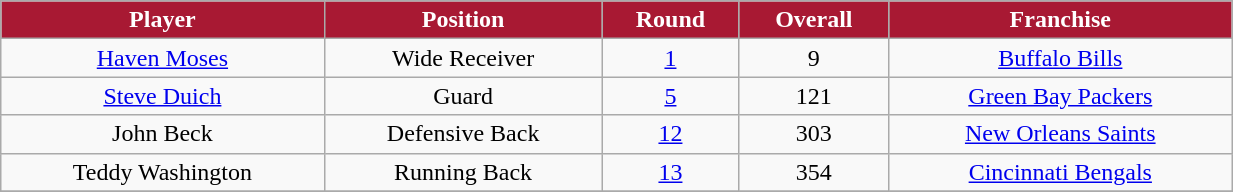<table class="wikitable" width="65%">
<tr>
<th style="background:#A81933;color:#FFFFFF;">Player</th>
<th style="background:#A81933;color:#FFFFFF;">Position</th>
<th style="background:#A81933;color:#FFFFFF;">Round</th>
<th style="background:#A81933;color:#FFFFFF;">Overall</th>
<th style="background:#A81933;color:#FFFFFF;">Franchise</th>
</tr>
<tr align="center" bgcolor="">
<td><a href='#'>Haven Moses</a></td>
<td>Wide Receiver</td>
<td><a href='#'>1</a></td>
<td>9</td>
<td><a href='#'>Buffalo Bills</a></td>
</tr>
<tr align="center" bgcolor="">
<td><a href='#'>Steve Duich</a></td>
<td>Guard</td>
<td><a href='#'>5</a></td>
<td>121</td>
<td><a href='#'>Green Bay Packers</a></td>
</tr>
<tr align="center" bgcolor="">
<td>John Beck</td>
<td>Defensive Back</td>
<td><a href='#'>12</a></td>
<td>303</td>
<td><a href='#'>New Orleans Saints</a></td>
</tr>
<tr align="center" bgcolor="">
<td>Teddy Washington</td>
<td>Running Back</td>
<td><a href='#'>13</a></td>
<td>354</td>
<td><a href='#'>Cincinnati Bengals</a></td>
</tr>
<tr align="center" bgcolor="">
</tr>
</table>
